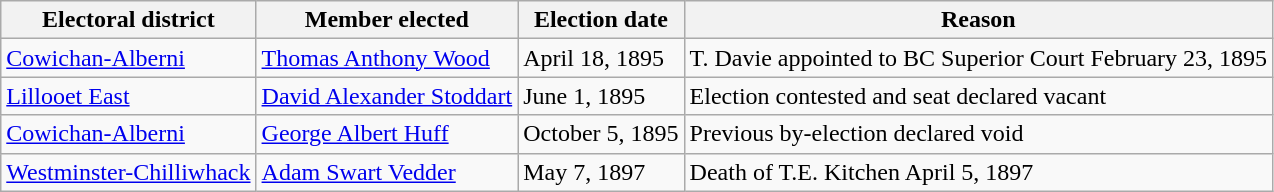<table class="wikitable sortable">
<tr>
<th>Electoral district</th>
<th>Member elected</th>
<th>Election date</th>
<th>Reason</th>
</tr>
<tr>
<td><a href='#'>Cowichan-Alberni</a></td>
<td><a href='#'>Thomas Anthony Wood</a></td>
<td>April 18, 1895</td>
<td>T. Davie appointed to BC Superior Court February 23, 1895</td>
</tr>
<tr>
<td><a href='#'>Lillooet East</a></td>
<td><a href='#'>David Alexander Stoddart</a></td>
<td>June 1, 1895</td>
<td>Election contested and seat declared vacant</td>
</tr>
<tr>
<td><a href='#'>Cowichan-Alberni</a></td>
<td><a href='#'>George Albert Huff</a></td>
<td>October 5, 1895</td>
<td>Previous by-election declared void</td>
</tr>
<tr>
<td><a href='#'>Westminster-Chilliwhack</a></td>
<td><a href='#'>Adam Swart Vedder</a></td>
<td>May 7, 1897</td>
<td>Death of T.E. Kitchen April 5, 1897</td>
</tr>
</table>
